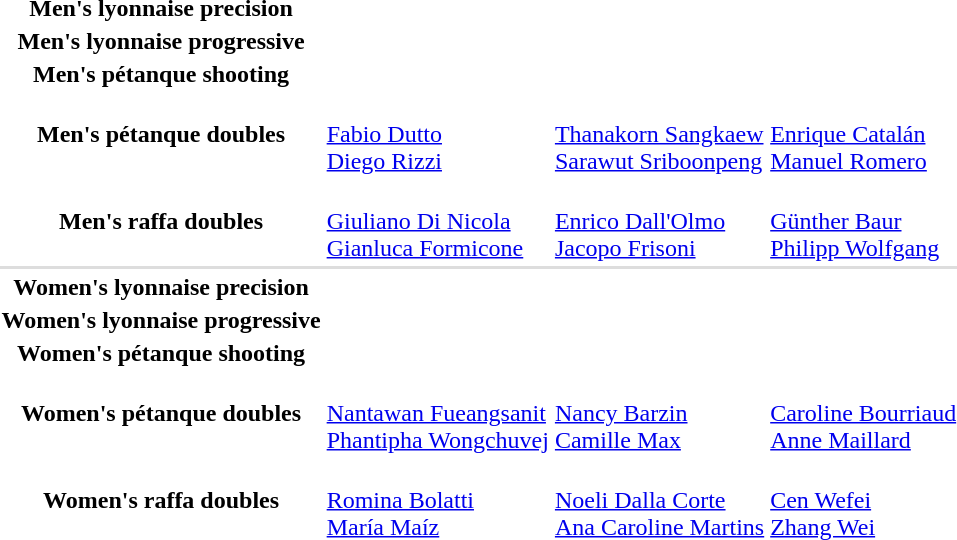<table>
<tr>
<th scope="row">Men's lyonnaise precision</th>
<td></td>
<td></td>
<td></td>
</tr>
<tr>
<th scope="row">Men's lyonnaise progressive</th>
<td></td>
<td></td>
<td></td>
</tr>
<tr>
<th scope="row">Men's pétanque shooting</th>
<td></td>
<td></td>
<td></td>
</tr>
<tr>
<th scope="row">Men's pétanque doubles</th>
<td><br><a href='#'>Fabio Dutto</a><br><a href='#'>Diego Rizzi</a></td>
<td><br><a href='#'>Thanakorn Sangkaew</a><br><a href='#'>Sarawut Sriboonpeng</a></td>
<td><br><a href='#'>Enrique Catalán</a><br><a href='#'>Manuel Romero</a></td>
</tr>
<tr>
<th scope="row">Men's raffa doubles</th>
<td><br><a href='#'>Giuliano Di Nicola</a><br><a href='#'>Gianluca Formicone</a></td>
<td><br><a href='#'>Enrico Dall'Olmo</a><br><a href='#'>Jacopo Frisoni</a></td>
<td><br><a href='#'>Günther Baur</a><br><a href='#'>Philipp Wolfgang</a></td>
</tr>
<tr bgcolor=#DDDDDD>
<td colspan=4></td>
</tr>
<tr>
<th scope="row">Women's lyonnaise precision</th>
<td></td>
<td></td>
<td></td>
</tr>
<tr>
<th scope="row">Women's lyonnaise progressive</th>
<td></td>
<td></td>
<td></td>
</tr>
<tr>
<th scope="row">Women's pétanque shooting</th>
<td></td>
<td></td>
<td></td>
</tr>
<tr>
<th scope="row">Women's pétanque doubles</th>
<td><br><a href='#'>Nantawan Fueangsanit</a><br><a href='#'>Phantipha Wongchuvej</a></td>
<td><br><a href='#'>Nancy Barzin</a><br><a href='#'>Camille Max</a></td>
<td><br><a href='#'>Caroline Bourriaud</a><br><a href='#'>Anne Maillard</a></td>
</tr>
<tr>
<th scope="row">Women's raffa doubles</th>
<td><br><a href='#'>Romina Bolatti</a><br><a href='#'>María Maíz</a></td>
<td><br><a href='#'>Noeli Dalla Corte</a><br><a href='#'>Ana Caroline Martins</a></td>
<td><br><a href='#'>Cen Wefei</a><br><a href='#'>Zhang Wei</a></td>
</tr>
</table>
